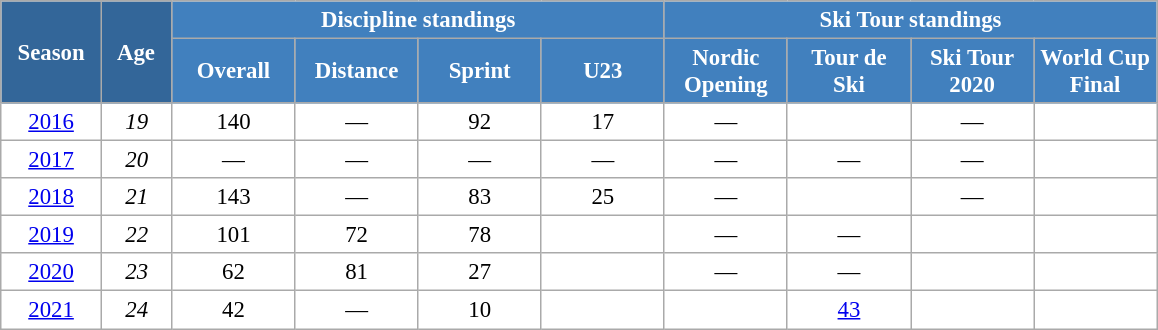<table class="wikitable" style="font-size:95%; text-align:center; border:grey solid 1px; border-collapse:collapse; background:#ffffff;">
<tr>
<th style="background-color:#369; color:white; width:60px;" rowspan="2"> Season </th>
<th style="background-color:#369; color:white; width:40px;" rowspan="2"> Age </th>
<th style="background-color:#4180be; color:white;" colspan="4">Discipline standings</th>
<th style="background-color:#4180be; color:white;" colspan="4">Ski Tour standings</th>
</tr>
<tr>
<th style="background-color:#4180be; color:white; width:75px;">Overall</th>
<th style="background-color:#4180be; color:white; width:75px;">Distance</th>
<th style="background-color:#4180be; color:white; width:75px;">Sprint</th>
<th style="background-color:#4180be; color:white; width:75px;">U23</th>
<th style="background-color:#4180be; color:white; width:75px;">Nordic<br>Opening</th>
<th style="background-color:#4180be; color:white; width:75px;">Tour de<br>Ski</th>
<th style="background-color:#4180be; color:white; width:75px;">Ski Tour<br>2020</th>
<th style="background-color:#4180be; color:white; width:75px;">World Cup<br>Final</th>
</tr>
<tr>
<td><a href='#'>2016</a></td>
<td><em>19</em></td>
<td>140</td>
<td>—</td>
<td>92</td>
<td>17</td>
<td>—</td>
<td></td>
<td>—</td>
<td></td>
</tr>
<tr>
<td><a href='#'>2017</a></td>
<td><em>20</em></td>
<td>—</td>
<td>—</td>
<td>—</td>
<td>—</td>
<td>—</td>
<td>—</td>
<td>—</td>
<td></td>
</tr>
<tr>
<td><a href='#'>2018</a></td>
<td><em>21</em></td>
<td>143</td>
<td>—</td>
<td>83</td>
<td>25</td>
<td>—</td>
<td></td>
<td>—</td>
<td></td>
</tr>
<tr>
<td><a href='#'>2019</a></td>
<td><em>22</em></td>
<td>101</td>
<td>72</td>
<td>78</td>
<td></td>
<td>—</td>
<td>—</td>
<td></td>
<td></td>
</tr>
<tr>
<td><a href='#'>2020</a></td>
<td><em>23</em></td>
<td>62</td>
<td>81</td>
<td>27</td>
<td></td>
<td>—</td>
<td>—</td>
<td></td>
<td></td>
</tr>
<tr>
<td><a href='#'>2021</a></td>
<td><em>24</em></td>
<td>42</td>
<td>—</td>
<td>10</td>
<td></td>
<td></td>
<td><a href='#'>43</a></td>
<td></td>
<td></td>
</tr>
</table>
